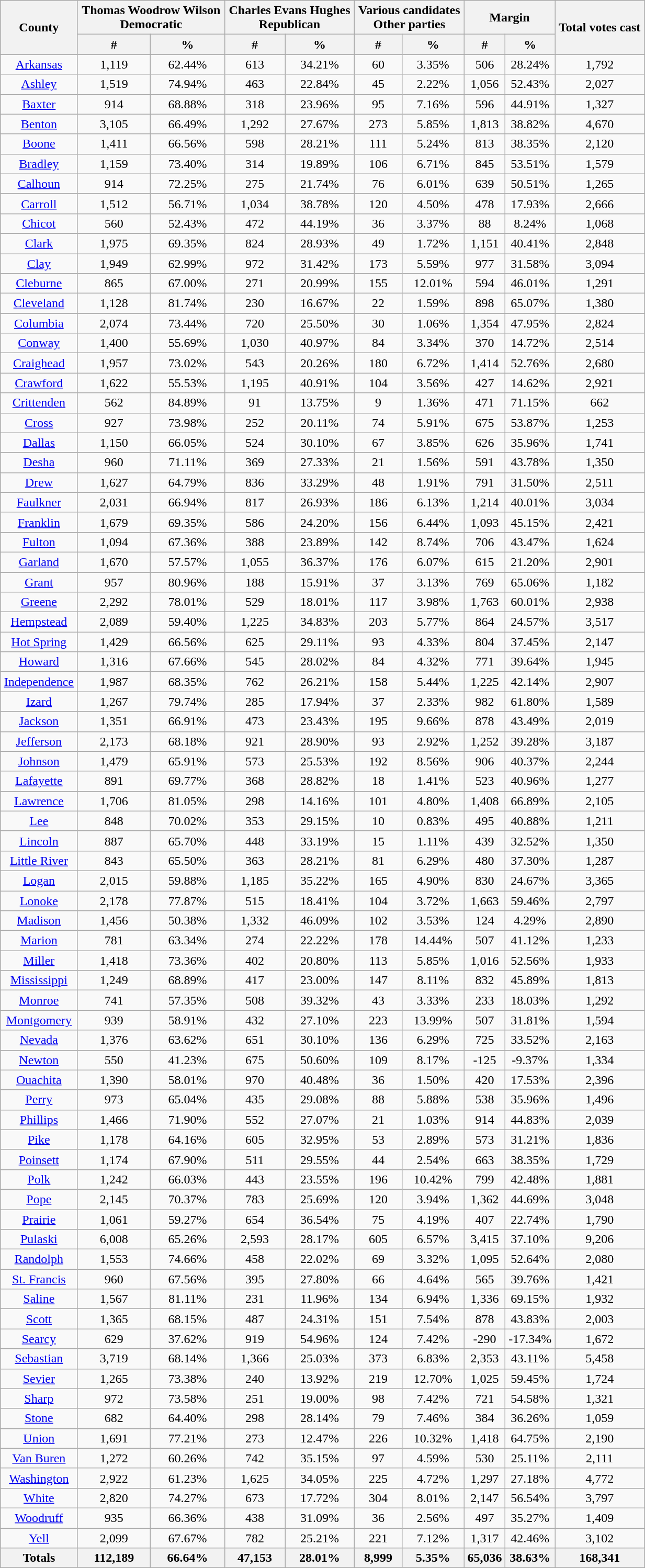<table width="65%"  class="wikitable sortable mw-collapsible mw-collapsed nowrap" style="text-align:center">
<tr>
<th rowspan="2">County</th>
<th style="text-align:center;" colspan="2">Thomas Woodrow Wilson<br> Democratic</th>
<th style="text-align:center;" colspan="2">Charles Evans Hughes<br>Republican</th>
<th style="text-align:center;" colspan="2">Various candidates<br>Other parties</th>
<th style="text-align:center;" colspan="2">Margin</th>
<th rowspan="2" style="text-align:center;">Total votes cast</th>
</tr>
<tr>
<th style="text-align:center;" data-sort-type="number">#</th>
<th style="text-align:center;" data-sort-type="number">%</th>
<th style="text-align:center;" data-sort-type="number">#</th>
<th style="text-align:center;" data-sort-type="number">%</th>
<th style="text-align:center;" data-sort-type="number">#</th>
<th style="text-align:center;" data-sort-type="number">%</th>
<th style="text-align:center;" data-sort-type="number">#</th>
<th style="text-align:center;" data-sort-type="number">%</th>
</tr>
<tr style="text-align:center;">
<td><a href='#'>Arkansas</a></td>
<td>1,119</td>
<td>62.44%</td>
<td>613</td>
<td>34.21%</td>
<td>60</td>
<td>3.35%</td>
<td>506</td>
<td>28.24%</td>
<td>1,792</td>
</tr>
<tr style="text-align:center;">
<td><a href='#'>Ashley</a></td>
<td>1,519</td>
<td>74.94%</td>
<td>463</td>
<td>22.84%</td>
<td>45</td>
<td>2.22%</td>
<td>1,056</td>
<td>52.43%</td>
<td>2,027</td>
</tr>
<tr style="text-align:center;">
<td><a href='#'>Baxter</a></td>
<td>914</td>
<td>68.88%</td>
<td>318</td>
<td>23.96%</td>
<td>95</td>
<td>7.16%</td>
<td>596</td>
<td>44.91%</td>
<td>1,327</td>
</tr>
<tr style="text-align:center;">
<td><a href='#'>Benton</a></td>
<td>3,105</td>
<td>66.49%</td>
<td>1,292</td>
<td>27.67%</td>
<td>273</td>
<td>5.85%</td>
<td>1,813</td>
<td>38.82%</td>
<td>4,670</td>
</tr>
<tr style="text-align:center;">
<td><a href='#'>Boone</a></td>
<td>1,411</td>
<td>66.56%</td>
<td>598</td>
<td>28.21%</td>
<td>111</td>
<td>5.24%</td>
<td>813</td>
<td>38.35%</td>
<td>2,120</td>
</tr>
<tr style="text-align:center;">
<td><a href='#'>Bradley</a></td>
<td>1,159</td>
<td>73.40%</td>
<td>314</td>
<td>19.89%</td>
<td>106</td>
<td>6.71%</td>
<td>845</td>
<td>53.51%</td>
<td>1,579</td>
</tr>
<tr style="text-align:center;">
<td><a href='#'>Calhoun</a></td>
<td>914</td>
<td>72.25%</td>
<td>275</td>
<td>21.74%</td>
<td>76</td>
<td>6.01%</td>
<td>639</td>
<td>50.51%</td>
<td>1,265</td>
</tr>
<tr style="text-align:center;">
<td><a href='#'>Carroll</a></td>
<td>1,512</td>
<td>56.71%</td>
<td>1,034</td>
<td>38.78%</td>
<td>120</td>
<td>4.50%</td>
<td>478</td>
<td>17.93%</td>
<td>2,666</td>
</tr>
<tr style="text-align:center;">
<td><a href='#'>Chicot</a></td>
<td>560</td>
<td>52.43%</td>
<td>472</td>
<td>44.19%</td>
<td>36</td>
<td>3.37%</td>
<td>88</td>
<td>8.24%</td>
<td>1,068</td>
</tr>
<tr style="text-align:center;">
<td><a href='#'>Clark</a></td>
<td>1,975</td>
<td>69.35%</td>
<td>824</td>
<td>28.93%</td>
<td>49</td>
<td>1.72%</td>
<td>1,151</td>
<td>40.41%</td>
<td>2,848</td>
</tr>
<tr style="text-align:center;">
<td><a href='#'>Clay</a></td>
<td>1,949</td>
<td>62.99%</td>
<td>972</td>
<td>31.42%</td>
<td>173</td>
<td>5.59%</td>
<td>977</td>
<td>31.58%</td>
<td>3,094</td>
</tr>
<tr style="text-align:center;">
<td><a href='#'>Cleburne</a></td>
<td>865</td>
<td>67.00%</td>
<td>271</td>
<td>20.99%</td>
<td>155</td>
<td>12.01%</td>
<td>594</td>
<td>46.01%</td>
<td>1,291</td>
</tr>
<tr style="text-align:center;">
<td><a href='#'>Cleveland</a></td>
<td>1,128</td>
<td>81.74%</td>
<td>230</td>
<td>16.67%</td>
<td>22</td>
<td>1.59%</td>
<td>898</td>
<td>65.07%</td>
<td>1,380</td>
</tr>
<tr style="text-align:center;">
<td><a href='#'>Columbia</a></td>
<td>2,074</td>
<td>73.44%</td>
<td>720</td>
<td>25.50%</td>
<td>30</td>
<td>1.06%</td>
<td>1,354</td>
<td>47.95%</td>
<td>2,824</td>
</tr>
<tr style="text-align:center;">
<td><a href='#'>Conway</a></td>
<td>1,400</td>
<td>55.69%</td>
<td>1,030</td>
<td>40.97%</td>
<td>84</td>
<td>3.34%</td>
<td>370</td>
<td>14.72%</td>
<td>2,514</td>
</tr>
<tr style="text-align:center;">
<td><a href='#'>Craighead</a></td>
<td>1,957</td>
<td>73.02%</td>
<td>543</td>
<td>20.26%</td>
<td>180</td>
<td>6.72%</td>
<td>1,414</td>
<td>52.76%</td>
<td>2,680</td>
</tr>
<tr style="text-align:center;">
<td><a href='#'>Crawford</a></td>
<td>1,622</td>
<td>55.53%</td>
<td>1,195</td>
<td>40.91%</td>
<td>104</td>
<td>3.56%</td>
<td>427</td>
<td>14.62%</td>
<td>2,921</td>
</tr>
<tr style="text-align:center;">
<td><a href='#'>Crittenden</a></td>
<td>562</td>
<td>84.89%</td>
<td>91</td>
<td>13.75%</td>
<td>9</td>
<td>1.36%</td>
<td>471</td>
<td>71.15%</td>
<td>662</td>
</tr>
<tr style="text-align:center;">
<td><a href='#'>Cross</a></td>
<td>927</td>
<td>73.98%</td>
<td>252</td>
<td>20.11%</td>
<td>74</td>
<td>5.91%</td>
<td>675</td>
<td>53.87%</td>
<td>1,253</td>
</tr>
<tr style="text-align:center;">
<td><a href='#'>Dallas</a></td>
<td>1,150</td>
<td>66.05%</td>
<td>524</td>
<td>30.10%</td>
<td>67</td>
<td>3.85%</td>
<td>626</td>
<td>35.96%</td>
<td>1,741</td>
</tr>
<tr style="text-align:center;">
<td><a href='#'>Desha</a></td>
<td>960</td>
<td>71.11%</td>
<td>369</td>
<td>27.33%</td>
<td>21</td>
<td>1.56%</td>
<td>591</td>
<td>43.78%</td>
<td>1,350</td>
</tr>
<tr style="text-align:center;">
<td><a href='#'>Drew</a></td>
<td>1,627</td>
<td>64.79%</td>
<td>836</td>
<td>33.29%</td>
<td>48</td>
<td>1.91%</td>
<td>791</td>
<td>31.50%</td>
<td>2,511</td>
</tr>
<tr style="text-align:center;">
<td><a href='#'>Faulkner</a></td>
<td>2,031</td>
<td>66.94%</td>
<td>817</td>
<td>26.93%</td>
<td>186</td>
<td>6.13%</td>
<td>1,214</td>
<td>40.01%</td>
<td>3,034</td>
</tr>
<tr style="text-align:center;">
<td><a href='#'>Franklin</a></td>
<td>1,679</td>
<td>69.35%</td>
<td>586</td>
<td>24.20%</td>
<td>156</td>
<td>6.44%</td>
<td>1,093</td>
<td>45.15%</td>
<td>2,421</td>
</tr>
<tr style="text-align:center;">
<td><a href='#'>Fulton</a></td>
<td>1,094</td>
<td>67.36%</td>
<td>388</td>
<td>23.89%</td>
<td>142</td>
<td>8.74%</td>
<td>706</td>
<td>43.47%</td>
<td>1,624</td>
</tr>
<tr style="text-align:center;">
<td><a href='#'>Garland</a></td>
<td>1,670</td>
<td>57.57%</td>
<td>1,055</td>
<td>36.37%</td>
<td>176</td>
<td>6.07%</td>
<td>615</td>
<td>21.20%</td>
<td>2,901</td>
</tr>
<tr style="text-align:center;">
<td><a href='#'>Grant</a></td>
<td>957</td>
<td>80.96%</td>
<td>188</td>
<td>15.91%</td>
<td>37</td>
<td>3.13%</td>
<td>769</td>
<td>65.06%</td>
<td>1,182</td>
</tr>
<tr style="text-align:center;">
<td><a href='#'>Greene</a></td>
<td>2,292</td>
<td>78.01%</td>
<td>529</td>
<td>18.01%</td>
<td>117</td>
<td>3.98%</td>
<td>1,763</td>
<td>60.01%</td>
<td>2,938</td>
</tr>
<tr style="text-align:center;">
<td><a href='#'>Hempstead</a></td>
<td>2,089</td>
<td>59.40%</td>
<td>1,225</td>
<td>34.83%</td>
<td>203</td>
<td>5.77%</td>
<td>864</td>
<td>24.57%</td>
<td>3,517</td>
</tr>
<tr style="text-align:center;">
<td><a href='#'>Hot Spring</a></td>
<td>1,429</td>
<td>66.56%</td>
<td>625</td>
<td>29.11%</td>
<td>93</td>
<td>4.33%</td>
<td>804</td>
<td>37.45%</td>
<td>2,147</td>
</tr>
<tr style="text-align:center;">
<td><a href='#'>Howard</a></td>
<td>1,316</td>
<td>67.66%</td>
<td>545</td>
<td>28.02%</td>
<td>84</td>
<td>4.32%</td>
<td>771</td>
<td>39.64%</td>
<td>1,945</td>
</tr>
<tr style="text-align:center;">
<td><a href='#'>Independence</a></td>
<td>1,987</td>
<td>68.35%</td>
<td>762</td>
<td>26.21%</td>
<td>158</td>
<td>5.44%</td>
<td>1,225</td>
<td>42.14%</td>
<td>2,907</td>
</tr>
<tr style="text-align:center;">
<td><a href='#'>Izard</a></td>
<td>1,267</td>
<td>79.74%</td>
<td>285</td>
<td>17.94%</td>
<td>37</td>
<td>2.33%</td>
<td>982</td>
<td>61.80%</td>
<td>1,589</td>
</tr>
<tr style="text-align:center;">
<td><a href='#'>Jackson</a></td>
<td>1,351</td>
<td>66.91%</td>
<td>473</td>
<td>23.43%</td>
<td>195</td>
<td>9.66%</td>
<td>878</td>
<td>43.49%</td>
<td>2,019</td>
</tr>
<tr style="text-align:center;">
<td><a href='#'>Jefferson</a></td>
<td>2,173</td>
<td>68.18%</td>
<td>921</td>
<td>28.90%</td>
<td>93</td>
<td>2.92%</td>
<td>1,252</td>
<td>39.28%</td>
<td>3,187</td>
</tr>
<tr style="text-align:center;">
<td><a href='#'>Johnson</a></td>
<td>1,479</td>
<td>65.91%</td>
<td>573</td>
<td>25.53%</td>
<td>192</td>
<td>8.56%</td>
<td>906</td>
<td>40.37%</td>
<td>2,244</td>
</tr>
<tr style="text-align:center;">
<td><a href='#'>Lafayette</a></td>
<td>891</td>
<td>69.77%</td>
<td>368</td>
<td>28.82%</td>
<td>18</td>
<td>1.41%</td>
<td>523</td>
<td>40.96%</td>
<td>1,277</td>
</tr>
<tr style="text-align:center;">
<td><a href='#'>Lawrence</a></td>
<td>1,706</td>
<td>81.05%</td>
<td>298</td>
<td>14.16%</td>
<td>101</td>
<td>4.80%</td>
<td>1,408</td>
<td>66.89%</td>
<td>2,105</td>
</tr>
<tr style="text-align:center;">
<td><a href='#'>Lee</a></td>
<td>848</td>
<td>70.02%</td>
<td>353</td>
<td>29.15%</td>
<td>10</td>
<td>0.83%</td>
<td>495</td>
<td>40.88%</td>
<td>1,211</td>
</tr>
<tr style="text-align:center;">
<td><a href='#'>Lincoln</a></td>
<td>887</td>
<td>65.70%</td>
<td>448</td>
<td>33.19%</td>
<td>15</td>
<td>1.11%</td>
<td>439</td>
<td>32.52%</td>
<td>1,350</td>
</tr>
<tr style="text-align:center;">
<td><a href='#'>Little River</a></td>
<td>843</td>
<td>65.50%</td>
<td>363</td>
<td>28.21%</td>
<td>81</td>
<td>6.29%</td>
<td>480</td>
<td>37.30%</td>
<td>1,287</td>
</tr>
<tr style="text-align:center;">
<td><a href='#'>Logan</a></td>
<td>2,015</td>
<td>59.88%</td>
<td>1,185</td>
<td>35.22%</td>
<td>165</td>
<td>4.90%</td>
<td>830</td>
<td>24.67%</td>
<td>3,365</td>
</tr>
<tr style="text-align:center;">
<td><a href='#'>Lonoke</a></td>
<td>2,178</td>
<td>77.87%</td>
<td>515</td>
<td>18.41%</td>
<td>104</td>
<td>3.72%</td>
<td>1,663</td>
<td>59.46%</td>
<td>2,797</td>
</tr>
<tr style="text-align:center;">
<td><a href='#'>Madison</a></td>
<td>1,456</td>
<td>50.38%</td>
<td>1,332</td>
<td>46.09%</td>
<td>102</td>
<td>3.53%</td>
<td>124</td>
<td>4.29%</td>
<td>2,890</td>
</tr>
<tr style="text-align:center;">
<td><a href='#'>Marion</a></td>
<td>781</td>
<td>63.34%</td>
<td>274</td>
<td>22.22%</td>
<td>178</td>
<td>14.44%</td>
<td>507</td>
<td>41.12%</td>
<td>1,233</td>
</tr>
<tr style="text-align:center;">
<td><a href='#'>Miller</a></td>
<td>1,418</td>
<td>73.36%</td>
<td>402</td>
<td>20.80%</td>
<td>113</td>
<td>5.85%</td>
<td>1,016</td>
<td>52.56%</td>
<td>1,933</td>
</tr>
<tr style="text-align:center;">
<td><a href='#'>Mississippi</a></td>
<td>1,249</td>
<td>68.89%</td>
<td>417</td>
<td>23.00%</td>
<td>147</td>
<td>8.11%</td>
<td>832</td>
<td>45.89%</td>
<td>1,813</td>
</tr>
<tr style="text-align:center;">
<td><a href='#'>Monroe</a></td>
<td>741</td>
<td>57.35%</td>
<td>508</td>
<td>39.32%</td>
<td>43</td>
<td>3.33%</td>
<td>233</td>
<td>18.03%</td>
<td>1,292</td>
</tr>
<tr style="text-align:center;">
<td><a href='#'>Montgomery</a></td>
<td>939</td>
<td>58.91%</td>
<td>432</td>
<td>27.10%</td>
<td>223</td>
<td>13.99%</td>
<td>507</td>
<td>31.81%</td>
<td>1,594</td>
</tr>
<tr style="text-align:center;">
<td><a href='#'>Nevada</a></td>
<td>1,376</td>
<td>63.62%</td>
<td>651</td>
<td>30.10%</td>
<td>136</td>
<td>6.29%</td>
<td>725</td>
<td>33.52%</td>
<td>2,163</td>
</tr>
<tr style="text-align:center;">
<td><a href='#'>Newton</a></td>
<td>550</td>
<td>41.23%</td>
<td>675</td>
<td>50.60%</td>
<td>109</td>
<td>8.17%</td>
<td>-125</td>
<td>-9.37%</td>
<td>1,334</td>
</tr>
<tr style="text-align:center;">
<td><a href='#'>Ouachita</a></td>
<td>1,390</td>
<td>58.01%</td>
<td>970</td>
<td>40.48%</td>
<td>36</td>
<td>1.50%</td>
<td>420</td>
<td>17.53%</td>
<td>2,396</td>
</tr>
<tr style="text-align:center;">
<td><a href='#'>Perry</a></td>
<td>973</td>
<td>65.04%</td>
<td>435</td>
<td>29.08%</td>
<td>88</td>
<td>5.88%</td>
<td>538</td>
<td>35.96%</td>
<td>1,496</td>
</tr>
<tr style="text-align:center;">
<td><a href='#'>Phillips</a></td>
<td>1,466</td>
<td>71.90%</td>
<td>552</td>
<td>27.07%</td>
<td>21</td>
<td>1.03%</td>
<td>914</td>
<td>44.83%</td>
<td>2,039</td>
</tr>
<tr style="text-align:center;">
<td><a href='#'>Pike</a></td>
<td>1,178</td>
<td>64.16%</td>
<td>605</td>
<td>32.95%</td>
<td>53</td>
<td>2.89%</td>
<td>573</td>
<td>31.21%</td>
<td>1,836</td>
</tr>
<tr style="text-align:center;">
<td><a href='#'>Poinsett</a></td>
<td>1,174</td>
<td>67.90%</td>
<td>511</td>
<td>29.55%</td>
<td>44</td>
<td>2.54%</td>
<td>663</td>
<td>38.35%</td>
<td>1,729</td>
</tr>
<tr style="text-align:center;">
<td><a href='#'>Polk</a></td>
<td>1,242</td>
<td>66.03%</td>
<td>443</td>
<td>23.55%</td>
<td>196</td>
<td>10.42%</td>
<td>799</td>
<td>42.48%</td>
<td>1,881</td>
</tr>
<tr style="text-align:center;">
<td><a href='#'>Pope</a></td>
<td>2,145</td>
<td>70.37%</td>
<td>783</td>
<td>25.69%</td>
<td>120</td>
<td>3.94%</td>
<td>1,362</td>
<td>44.69%</td>
<td>3,048</td>
</tr>
<tr style="text-align:center;">
<td><a href='#'>Prairie</a></td>
<td>1,061</td>
<td>59.27%</td>
<td>654</td>
<td>36.54%</td>
<td>75</td>
<td>4.19%</td>
<td>407</td>
<td>22.74%</td>
<td>1,790</td>
</tr>
<tr style="text-align:center;">
<td><a href='#'>Pulaski</a></td>
<td>6,008</td>
<td>65.26%</td>
<td>2,593</td>
<td>28.17%</td>
<td>605</td>
<td>6.57%</td>
<td>3,415</td>
<td>37.10%</td>
<td>9,206</td>
</tr>
<tr style="text-align:center;">
<td><a href='#'>Randolph</a></td>
<td>1,553</td>
<td>74.66%</td>
<td>458</td>
<td>22.02%</td>
<td>69</td>
<td>3.32%</td>
<td>1,095</td>
<td>52.64%</td>
<td>2,080</td>
</tr>
<tr style="text-align:center;">
<td><a href='#'>St. Francis</a></td>
<td>960</td>
<td>67.56%</td>
<td>395</td>
<td>27.80%</td>
<td>66</td>
<td>4.64%</td>
<td>565</td>
<td>39.76%</td>
<td>1,421</td>
</tr>
<tr style="text-align:center;">
<td><a href='#'>Saline</a></td>
<td>1,567</td>
<td>81.11%</td>
<td>231</td>
<td>11.96%</td>
<td>134</td>
<td>6.94%</td>
<td>1,336</td>
<td>69.15%</td>
<td>1,932</td>
</tr>
<tr style="text-align:center;">
<td><a href='#'>Scott</a></td>
<td>1,365</td>
<td>68.15%</td>
<td>487</td>
<td>24.31%</td>
<td>151</td>
<td>7.54%</td>
<td>878</td>
<td>43.83%</td>
<td>2,003</td>
</tr>
<tr style="text-align:center;">
<td><a href='#'>Searcy</a></td>
<td>629</td>
<td>37.62%</td>
<td>919</td>
<td>54.96%</td>
<td>124</td>
<td>7.42%</td>
<td>-290</td>
<td>-17.34%</td>
<td>1,672</td>
</tr>
<tr style="text-align:center;">
<td><a href='#'>Sebastian</a></td>
<td>3,719</td>
<td>68.14%</td>
<td>1,366</td>
<td>25.03%</td>
<td>373</td>
<td>6.83%</td>
<td>2,353</td>
<td>43.11%</td>
<td>5,458</td>
</tr>
<tr style="text-align:center;">
<td><a href='#'>Sevier</a></td>
<td>1,265</td>
<td>73.38%</td>
<td>240</td>
<td>13.92%</td>
<td>219</td>
<td>12.70%</td>
<td>1,025</td>
<td>59.45%</td>
<td>1,724</td>
</tr>
<tr style="text-align:center;">
<td><a href='#'>Sharp</a></td>
<td>972</td>
<td>73.58%</td>
<td>251</td>
<td>19.00%</td>
<td>98</td>
<td>7.42%</td>
<td>721</td>
<td>54.58%</td>
<td>1,321</td>
</tr>
<tr style="text-align:center;">
<td><a href='#'>Stone</a></td>
<td>682</td>
<td>64.40%</td>
<td>298</td>
<td>28.14%</td>
<td>79</td>
<td>7.46%</td>
<td>384</td>
<td>36.26%</td>
<td>1,059</td>
</tr>
<tr style="text-align:center;">
<td><a href='#'>Union</a></td>
<td>1,691</td>
<td>77.21%</td>
<td>273</td>
<td>12.47%</td>
<td>226</td>
<td>10.32%</td>
<td>1,418</td>
<td>64.75%</td>
<td>2,190</td>
</tr>
<tr style="text-align:center;">
<td><a href='#'>Van Buren</a></td>
<td>1,272</td>
<td>60.26%</td>
<td>742</td>
<td>35.15%</td>
<td>97</td>
<td>4.59%</td>
<td>530</td>
<td>25.11%</td>
<td>2,111</td>
</tr>
<tr style="text-align:center;">
<td><a href='#'>Washington</a></td>
<td>2,922</td>
<td>61.23%</td>
<td>1,625</td>
<td>34.05%</td>
<td>225</td>
<td>4.72%</td>
<td>1,297</td>
<td>27.18%</td>
<td>4,772</td>
</tr>
<tr style="text-align:center;">
<td><a href='#'>White</a></td>
<td>2,820</td>
<td>74.27%</td>
<td>673</td>
<td>17.72%</td>
<td>304</td>
<td>8.01%</td>
<td>2,147</td>
<td>56.54%</td>
<td>3,797</td>
</tr>
<tr style="text-align:center;">
<td><a href='#'>Woodruff</a></td>
<td>935</td>
<td>66.36%</td>
<td>438</td>
<td>31.09%</td>
<td>36</td>
<td>2.56%</td>
<td>497</td>
<td>35.27%</td>
<td>1,409</td>
</tr>
<tr style="text-align:center;">
<td><a href='#'>Yell</a></td>
<td>2,099</td>
<td>67.67%</td>
<td>782</td>
<td>25.21%</td>
<td>221</td>
<td>7.12%</td>
<td>1,317</td>
<td>42.46%</td>
<td>3,102</td>
</tr>
<tr style="text-align:center;">
<th>Totals</th>
<th>112,189</th>
<th>66.64%</th>
<th>47,153</th>
<th>28.01%</th>
<th>8,999</th>
<th>5.35%</th>
<th>65,036</th>
<th>38.63%</th>
<th>168,341</th>
</tr>
</table>
